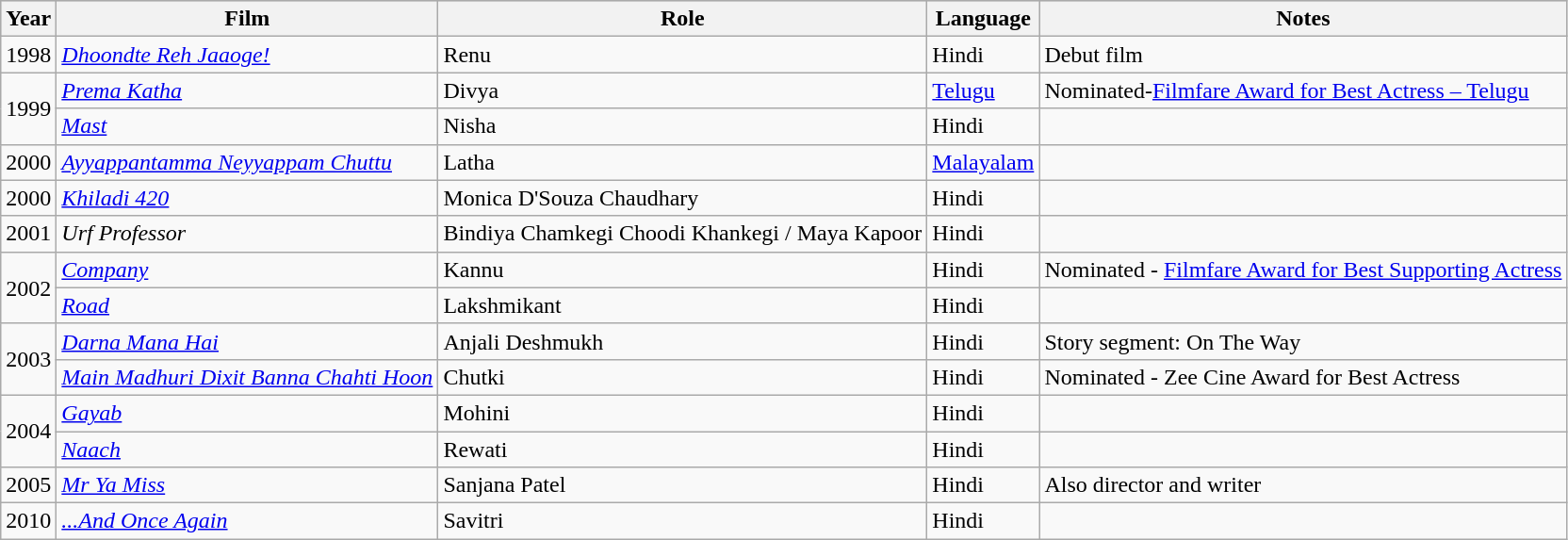<table class="wikitable sortable">
<tr style="background:#ccc; text-align:center;">
<th>Year</th>
<th>Film</th>
<th>Role</th>
<th>Language</th>
<th>Notes</th>
</tr>
<tr>
<td>1998</td>
<td><em><a href='#'>Dhoondte Reh Jaaoge!</a></em></td>
<td>Renu</td>
<td>Hindi</td>
<td>Debut film</td>
</tr>
<tr>
<td rowspan="2">1999</td>
<td><em><a href='#'>Prema Katha</a></em></td>
<td>Divya</td>
<td><a href='#'>Telugu</a></td>
<td>Nominated-<a href='#'>Filmfare Award for Best Actress – Telugu</a></td>
</tr>
<tr>
<td><em><a href='#'>Mast</a></em></td>
<td>Nisha</td>
<td>Hindi</td>
<td></td>
</tr>
<tr>
<td>2000</td>
<td><em><a href='#'>Ayyappantamma Neyyappam Chuttu</a></em></td>
<td>Latha</td>
<td><a href='#'>Malayalam</a></td>
<td></td>
</tr>
<tr>
<td>2000</td>
<td><em><a href='#'>Khiladi 420</a></em></td>
<td>Monica D'Souza Chaudhary</td>
<td>Hindi</td>
<td></td>
</tr>
<tr>
<td>2001</td>
<td><em>Urf Professor</em></td>
<td>Bindiya Chamkegi Choodi Khankegi / Maya Kapoor</td>
<td>Hindi</td>
<td></td>
</tr>
<tr>
<td rowspan="2">2002</td>
<td><em><a href='#'>Company</a></em></td>
<td>Kannu</td>
<td>Hindi</td>
<td>Nominated - <a href='#'>Filmfare Award for Best Supporting Actress</a></td>
</tr>
<tr>
<td><em><a href='#'>Road</a></em></td>
<td>Lakshmikant</td>
<td>Hindi</td>
<td></td>
</tr>
<tr>
<td rowspan="2">2003</td>
<td><em><a href='#'>Darna Mana Hai</a></em></td>
<td>Anjali Deshmukh</td>
<td>Hindi</td>
<td>Story segment: On The Way</td>
</tr>
<tr>
<td><em><a href='#'>Main Madhuri Dixit Banna Chahti Hoon</a></em></td>
<td>Chutki</td>
<td>Hindi</td>
<td>Nominated - Zee Cine Award for Best Actress</td>
</tr>
<tr>
<td rowspan="2">2004</td>
<td><em><a href='#'>Gayab</a></em></td>
<td>Mohini</td>
<td>Hindi</td>
<td></td>
</tr>
<tr>
<td><em><a href='#'>Naach</a></em></td>
<td>Rewati</td>
<td>Hindi</td>
<td></td>
</tr>
<tr>
<td>2005</td>
<td><em><a href='#'>Mr Ya Miss</a></em></td>
<td>Sanjana Patel</td>
<td>Hindi</td>
<td>Also director and writer</td>
</tr>
<tr>
<td>2010</td>
<td><em><a href='#'>...And Once Again</a></em></td>
<td>Savitri</td>
<td>Hindi</td>
<td></td>
</tr>
</table>
